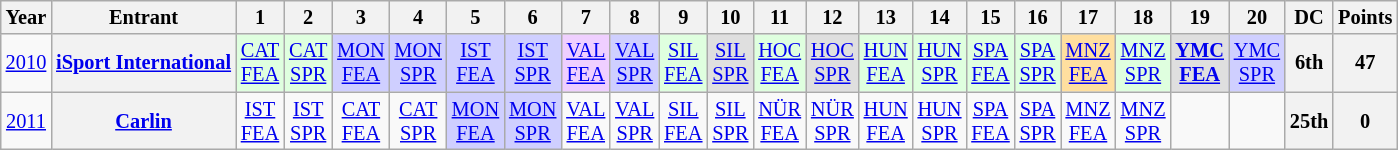<table class="wikitable" style="text-align:center; font-size:85%">
<tr>
<th>Year</th>
<th>Entrant</th>
<th>1</th>
<th>2</th>
<th>3</th>
<th>4</th>
<th>5</th>
<th>6</th>
<th>7</th>
<th>8</th>
<th>9</th>
<th>10</th>
<th>11</th>
<th>12</th>
<th>13</th>
<th>14</th>
<th>15</th>
<th>16</th>
<th>17</th>
<th>18</th>
<th>19</th>
<th>20</th>
<th>DC</th>
<th>Points</th>
</tr>
<tr>
<td><a href='#'>2010</a></td>
<th nowrap><a href='#'>iSport International</a></th>
<td style="background:#dfffdf;"><a href='#'>CAT<br>FEA</a><br></td>
<td style="background:#dfffdf;"><a href='#'>CAT<br>SPR</a><br></td>
<td style="background:#cfcfff;"><a href='#'>MON<br>FEA</a><br></td>
<td style="background:#cfcfff;"><a href='#'>MON<br>SPR</a><br></td>
<td style="background:#cfcfff;"><a href='#'>IST<br>FEA</a><br></td>
<td style="background:#cfcfff;"><a href='#'>IST<br>SPR</a><br></td>
<td style="background:#efcfff;"><a href='#'>VAL<br>FEA</a><br></td>
<td style="background:#cfcfff;"><a href='#'>VAL<br>SPR</a><br></td>
<td style="background:#dfffdf;"><a href='#'>SIL<br>FEA</a><br></td>
<td style="background:#dfdfdf;"><a href='#'>SIL<br>SPR</a><br></td>
<td style="background:#dfffdf;"><a href='#'>HOC<br>FEA</a><br></td>
<td style="background:#dfdfdf;"><a href='#'>HOC<br>SPR</a><br></td>
<td style="background:#dfffdf;"><a href='#'>HUN<br>FEA</a><br></td>
<td style="background:#dfffdf;"><a href='#'>HUN<br>SPR</a><br></td>
<td style="background:#dfffdf;"><a href='#'>SPA<br>FEA</a><br></td>
<td style="background:#dfffdf;"><a href='#'>SPA<br>SPR</a><br></td>
<td style="background:#ffdf9f;"><a href='#'>MNZ<br>FEA</a><br></td>
<td style="background:#dfffdf;"><a href='#'>MNZ<br>SPR</a><br></td>
<td style="background:#dfdfdf;"><strong><a href='#'>YMC<br>FEA</a></strong><br></td>
<td style="background:#cfcfff;"><a href='#'>YMC<br>SPR</a><br></td>
<th>6th</th>
<th>47</th>
</tr>
<tr>
<td><a href='#'>2011</a></td>
<th><a href='#'>Carlin</a></th>
<td><a href='#'>IST<br>FEA</a></td>
<td><a href='#'>IST<br>SPR</a></td>
<td><a href='#'>CAT<br>FEA</a></td>
<td><a href='#'>CAT<br>SPR</a></td>
<td style="background:#cfcfff;"><a href='#'>MON<br>FEA</a><br></td>
<td style="background:#cfcfff;"><a href='#'>MON<br>SPR</a><br></td>
<td><a href='#'>VAL<br>FEA</a></td>
<td><a href='#'>VAL<br>SPR</a></td>
<td><a href='#'>SIL<br>FEA</a></td>
<td><a href='#'>SIL<br>SPR</a></td>
<td><a href='#'>NÜR<br>FEA</a></td>
<td><a href='#'>NÜR<br>SPR</a></td>
<td><a href='#'>HUN<br>FEA</a></td>
<td><a href='#'>HUN<br>SPR</a></td>
<td><a href='#'>SPA<br>FEA</a></td>
<td><a href='#'>SPA<br>SPR</a></td>
<td><a href='#'>MNZ<br>FEA</a></td>
<td><a href='#'>MNZ<br>SPR</a></td>
<td></td>
<td></td>
<th>25th</th>
<th>0</th>
</tr>
</table>
